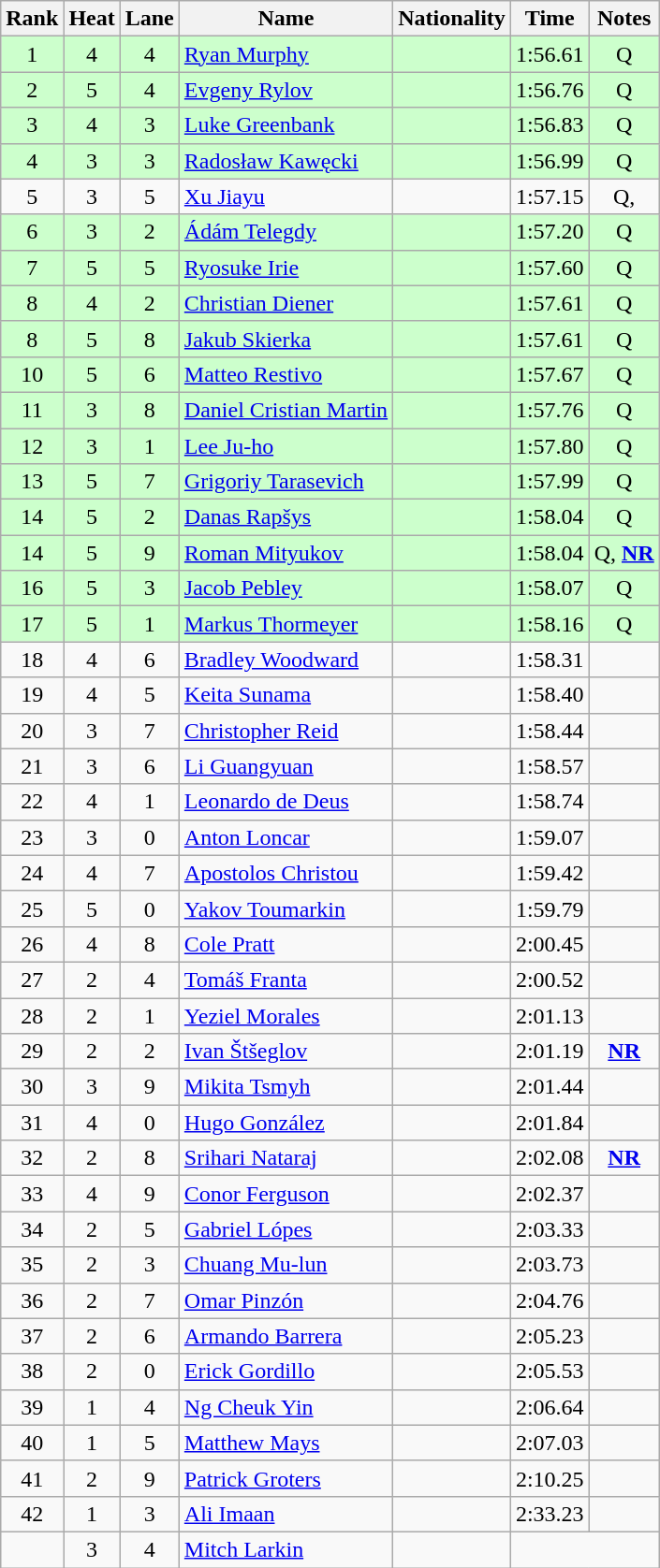<table class="wikitable sortable" style="text-align:center">
<tr>
<th>Rank</th>
<th>Heat</th>
<th>Lane</th>
<th>Name</th>
<th>Nationality</th>
<th>Time</th>
<th>Notes</th>
</tr>
<tr bgcolor=ccffcc>
<td>1</td>
<td>4</td>
<td>4</td>
<td align=left><a href='#'>Ryan Murphy</a></td>
<td align=left></td>
<td>1:56.61</td>
<td>Q</td>
</tr>
<tr bgcolor=ccffcc>
<td>2</td>
<td>5</td>
<td>4</td>
<td align=left><a href='#'>Evgeny Rylov</a></td>
<td align=left></td>
<td>1:56.76</td>
<td>Q</td>
</tr>
<tr bgcolor=ccffcc>
<td>3</td>
<td>4</td>
<td>3</td>
<td align=left><a href='#'>Luke Greenbank</a></td>
<td align=left></td>
<td>1:56.83</td>
<td>Q</td>
</tr>
<tr bgcolor=ccffcc>
<td>4</td>
<td>3</td>
<td>3</td>
<td align=left><a href='#'>Radosław Kawęcki</a></td>
<td align=left></td>
<td>1:56.99</td>
<td>Q</td>
</tr>
<tr>
<td>5</td>
<td>3</td>
<td>5</td>
<td align=left><a href='#'>Xu Jiayu</a></td>
<td align=left></td>
<td>1:57.15</td>
<td>Q, </td>
</tr>
<tr bgcolor=ccffcc>
<td>6</td>
<td>3</td>
<td>2</td>
<td align=left><a href='#'>Ádám Telegdy</a></td>
<td align=left></td>
<td>1:57.20</td>
<td>Q</td>
</tr>
<tr bgcolor=ccffcc>
<td>7</td>
<td>5</td>
<td>5</td>
<td align=left><a href='#'>Ryosuke Irie</a></td>
<td align=left></td>
<td>1:57.60</td>
<td>Q</td>
</tr>
<tr bgcolor=ccffcc>
<td>8</td>
<td>4</td>
<td>2</td>
<td align=left><a href='#'>Christian Diener</a></td>
<td align=left></td>
<td>1:57.61</td>
<td>Q</td>
</tr>
<tr bgcolor=ccffcc>
<td>8</td>
<td>5</td>
<td>8</td>
<td align=left><a href='#'>Jakub Skierka</a></td>
<td align=left></td>
<td>1:57.61</td>
<td>Q</td>
</tr>
<tr bgcolor=ccffcc>
<td>10</td>
<td>5</td>
<td>6</td>
<td align=left><a href='#'>Matteo Restivo</a></td>
<td align=left></td>
<td>1:57.67</td>
<td>Q</td>
</tr>
<tr bgcolor=ccffcc>
<td>11</td>
<td>3</td>
<td>8</td>
<td align=left><a href='#'>Daniel Cristian Martin</a></td>
<td align=left></td>
<td>1:57.76</td>
<td>Q</td>
</tr>
<tr bgcolor=ccffcc>
<td>12</td>
<td>3</td>
<td>1</td>
<td align=left><a href='#'>Lee Ju-ho</a></td>
<td align=left></td>
<td>1:57.80</td>
<td>Q</td>
</tr>
<tr bgcolor=ccffcc>
<td>13</td>
<td>5</td>
<td>7</td>
<td align=left><a href='#'>Grigoriy Tarasevich</a></td>
<td align=left></td>
<td>1:57.99</td>
<td>Q</td>
</tr>
<tr bgcolor=ccffcc>
<td>14</td>
<td>5</td>
<td>2</td>
<td align=left><a href='#'>Danas Rapšys</a></td>
<td align=left></td>
<td>1:58.04</td>
<td>Q</td>
</tr>
<tr bgcolor=ccffcc>
<td>14</td>
<td>5</td>
<td>9</td>
<td align=left><a href='#'>Roman Mityukov</a></td>
<td align=left></td>
<td>1:58.04</td>
<td>Q, <strong><a href='#'>NR</a></strong></td>
</tr>
<tr bgcolor=ccffcc>
<td>16</td>
<td>5</td>
<td>3</td>
<td align=left><a href='#'>Jacob Pebley</a></td>
<td align=left></td>
<td>1:58.07</td>
<td>Q</td>
</tr>
<tr bgcolor=ccffcc>
<td>17</td>
<td>5</td>
<td>1</td>
<td align=left><a href='#'>Markus Thormeyer</a></td>
<td align=left></td>
<td>1:58.16</td>
<td>Q</td>
</tr>
<tr>
<td>18</td>
<td>4</td>
<td>6</td>
<td align=left><a href='#'>Bradley Woodward</a></td>
<td align=left></td>
<td>1:58.31</td>
<td></td>
</tr>
<tr>
<td>19</td>
<td>4</td>
<td>5</td>
<td align=left><a href='#'>Keita Sunama</a></td>
<td align=left></td>
<td>1:58.40</td>
<td></td>
</tr>
<tr>
<td>20</td>
<td>3</td>
<td>7</td>
<td align=left><a href='#'>Christopher Reid</a></td>
<td align=left></td>
<td>1:58.44</td>
<td></td>
</tr>
<tr>
<td>21</td>
<td>3</td>
<td>6</td>
<td align=left><a href='#'>Li Guangyuan</a></td>
<td align=left></td>
<td>1:58.57</td>
<td></td>
</tr>
<tr>
<td>22</td>
<td>4</td>
<td>1</td>
<td align=left><a href='#'>Leonardo de Deus</a></td>
<td align=left></td>
<td>1:58.74</td>
<td></td>
</tr>
<tr>
<td>23</td>
<td>3</td>
<td>0</td>
<td align=left><a href='#'>Anton Loncar</a></td>
<td align=left></td>
<td>1:59.07</td>
<td></td>
</tr>
<tr>
<td>24</td>
<td>4</td>
<td>7</td>
<td align=left><a href='#'>Apostolos Christou</a></td>
<td align=left></td>
<td>1:59.42</td>
<td></td>
</tr>
<tr>
<td>25</td>
<td>5</td>
<td>0</td>
<td align=left><a href='#'>Yakov Toumarkin</a></td>
<td align=left></td>
<td>1:59.79</td>
<td></td>
</tr>
<tr>
<td>26</td>
<td>4</td>
<td>8</td>
<td align=left><a href='#'>Cole Pratt</a></td>
<td align=left></td>
<td>2:00.45</td>
<td></td>
</tr>
<tr>
<td>27</td>
<td>2</td>
<td>4</td>
<td align=left><a href='#'>Tomáš Franta</a></td>
<td align=left></td>
<td>2:00.52</td>
<td></td>
</tr>
<tr>
<td>28</td>
<td>2</td>
<td>1</td>
<td align=left><a href='#'>Yeziel Morales</a></td>
<td align=left></td>
<td>2:01.13</td>
<td></td>
</tr>
<tr>
<td>29</td>
<td>2</td>
<td>2</td>
<td align=left><a href='#'>Ivan Štšeglov</a></td>
<td align=left></td>
<td>2:01.19</td>
<td><strong><a href='#'>NR</a></strong></td>
</tr>
<tr>
<td>30</td>
<td>3</td>
<td>9</td>
<td align=left><a href='#'>Mikita Tsmyh</a></td>
<td align=left></td>
<td>2:01.44</td>
<td></td>
</tr>
<tr>
<td>31</td>
<td>4</td>
<td>0</td>
<td align=left><a href='#'>Hugo González</a></td>
<td align=left></td>
<td>2:01.84</td>
<td></td>
</tr>
<tr>
<td>32</td>
<td>2</td>
<td>8</td>
<td align=left><a href='#'>Srihari Nataraj</a></td>
<td align=left></td>
<td>2:02.08</td>
<td><strong><a href='#'>NR</a></strong></td>
</tr>
<tr>
<td>33</td>
<td>4</td>
<td>9</td>
<td align=left><a href='#'>Conor Ferguson</a></td>
<td align=left></td>
<td>2:02.37</td>
<td></td>
</tr>
<tr>
<td>34</td>
<td>2</td>
<td>5</td>
<td align=left><a href='#'>Gabriel Lópes</a></td>
<td align=left></td>
<td>2:03.33</td>
<td></td>
</tr>
<tr>
<td>35</td>
<td>2</td>
<td>3</td>
<td align=left><a href='#'>Chuang Mu-lun</a></td>
<td align=left></td>
<td>2:03.73</td>
<td></td>
</tr>
<tr>
<td>36</td>
<td>2</td>
<td>7</td>
<td align=left><a href='#'>Omar Pinzón</a></td>
<td align=left></td>
<td>2:04.76</td>
<td></td>
</tr>
<tr>
<td>37</td>
<td>2</td>
<td>6</td>
<td align=left><a href='#'>Armando Barrera</a></td>
<td align=left></td>
<td>2:05.23</td>
<td></td>
</tr>
<tr>
<td>38</td>
<td>2</td>
<td>0</td>
<td align=left><a href='#'>Erick Gordillo</a></td>
<td align=left></td>
<td>2:05.53</td>
<td></td>
</tr>
<tr>
<td>39</td>
<td>1</td>
<td>4</td>
<td align=left><a href='#'>Ng Cheuk Yin</a></td>
<td align=left></td>
<td>2:06.64</td>
<td></td>
</tr>
<tr>
<td>40</td>
<td>1</td>
<td>5</td>
<td align=left><a href='#'>Matthew Mays</a></td>
<td align=left></td>
<td>2:07.03</td>
<td></td>
</tr>
<tr>
<td>41</td>
<td>2</td>
<td>9</td>
<td align=left><a href='#'>Patrick Groters</a></td>
<td align=left></td>
<td>2:10.25</td>
<td></td>
</tr>
<tr>
<td>42</td>
<td>1</td>
<td>3</td>
<td align=left><a href='#'>Ali Imaan</a></td>
<td align=left></td>
<td>2:33.23</td>
<td></td>
</tr>
<tr>
<td></td>
<td>3</td>
<td>4</td>
<td align=left><a href='#'>Mitch Larkin</a></td>
<td align=left></td>
<td colspan=2></td>
</tr>
</table>
